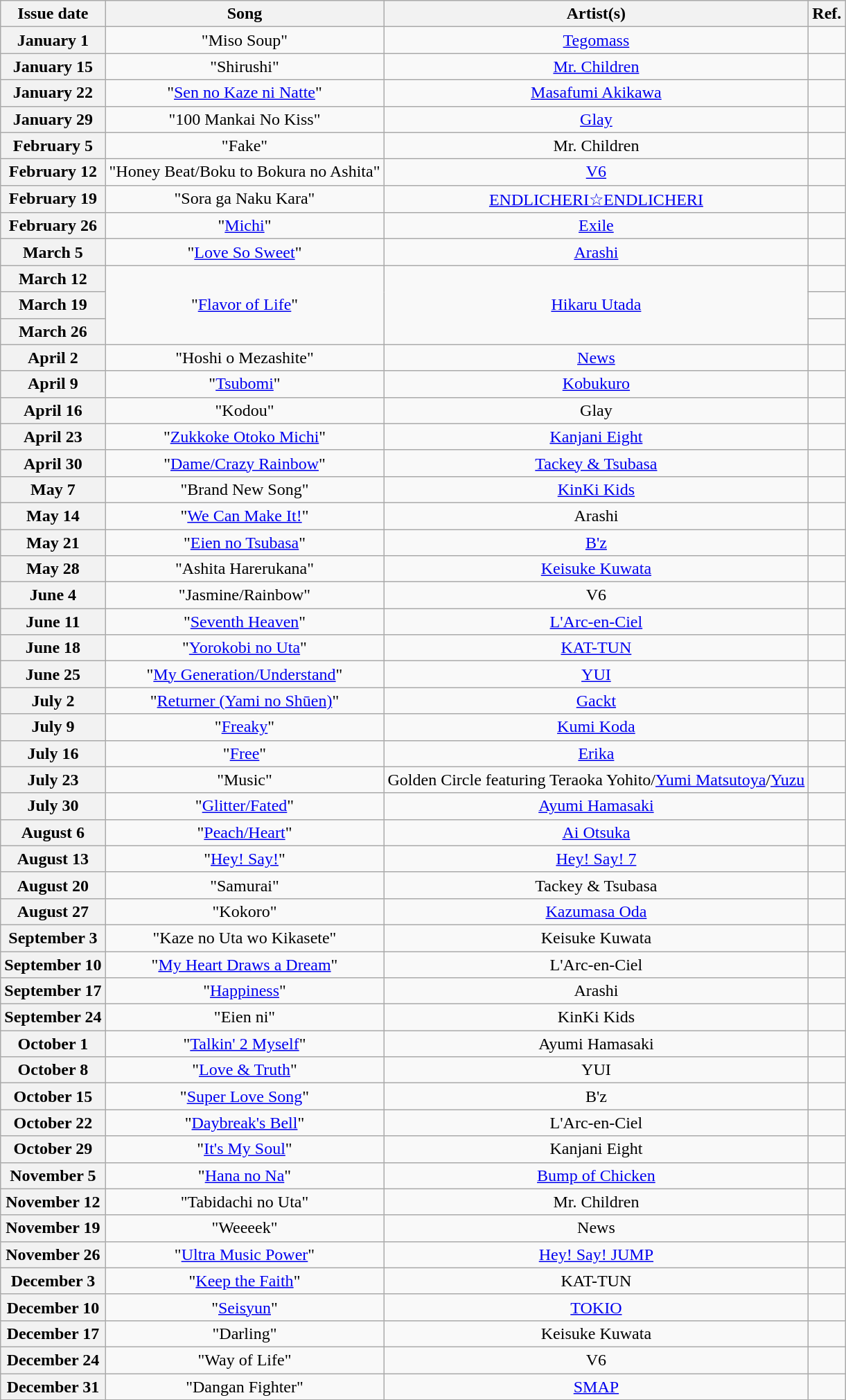<table class="wikitable plainrowheaders" style="text-align: center">
<tr>
<th>Issue date</th>
<th>Song</th>
<th>Artist(s)</th>
<th>Ref.</th>
</tr>
<tr>
<th scope="row">January 1</th>
<td>"Miso Soup"</td>
<td><a href='#'>Tegomass</a></td>
<td></td>
</tr>
<tr>
<th scope="row">January 15</th>
<td>"Shirushi"</td>
<td><a href='#'>Mr. Children</a></td>
<td></td>
</tr>
<tr>
<th scope="row">January 22</th>
<td>"<a href='#'>Sen no Kaze ni Natte</a>"</td>
<td><a href='#'>Masafumi Akikawa</a></td>
<td></td>
</tr>
<tr>
<th scope="row">January 29</th>
<td>"100 Mankai No Kiss"</td>
<td><a href='#'>Glay</a></td>
<td></td>
</tr>
<tr>
<th scope="row">February 5</th>
<td>"Fake"</td>
<td>Mr. Children</td>
<td></td>
</tr>
<tr>
<th scope="row">February 12</th>
<td>"Honey Beat/Boku to Bokura no Ashita"</td>
<td><a href='#'>V6</a></td>
<td></td>
</tr>
<tr>
<th scope="row">February 19</th>
<td>"Sora ga Naku Kara"</td>
<td><a href='#'>ENDLICHERI☆ENDLICHERI</a></td>
<td></td>
</tr>
<tr>
<th scope="row">February 26</th>
<td>"<a href='#'>Michi</a>"</td>
<td><a href='#'>Exile</a></td>
<td></td>
</tr>
<tr>
<th scope="row">March 5</th>
<td>"<a href='#'>Love So Sweet</a>"</td>
<td><a href='#'>Arashi</a></td>
<td></td>
</tr>
<tr>
<th scope="row">March 12</th>
<td rowspan="3">"<a href='#'>Flavor of Life</a>"</td>
<td rowspan="3"><a href='#'>Hikaru Utada</a></td>
<td></td>
</tr>
<tr>
<th scope="row">March 19</th>
<td></td>
</tr>
<tr>
<th scope="row">March 26</th>
<td></td>
</tr>
<tr>
<th scope="row">April 2</th>
<td>"Hoshi o Mezashite"</td>
<td><a href='#'>News</a></td>
<td></td>
</tr>
<tr>
<th scope="row">April 9</th>
<td>"<a href='#'>Tsubomi</a>"</td>
<td><a href='#'>Kobukuro</a></td>
<td></td>
</tr>
<tr>
<th scope="row">April 16</th>
<td>"Kodou"</td>
<td>Glay</td>
<td></td>
</tr>
<tr>
<th scope="row">April 23</th>
<td>"<a href='#'>Zukkoke Otoko Michi</a>"</td>
<td><a href='#'>Kanjani Eight</a></td>
<td></td>
</tr>
<tr>
<th scope="row">April 30</th>
<td>"<a href='#'>Dame/Crazy Rainbow</a>"</td>
<td><a href='#'>Tackey & Tsubasa</a></td>
<td></td>
</tr>
<tr>
<th scope="row">May 7</th>
<td>"Brand New Song"</td>
<td><a href='#'>KinKi Kids</a></td>
<td></td>
</tr>
<tr>
<th scope="row">May 14</th>
<td>"<a href='#'>We Can Make It!</a>"</td>
<td>Arashi</td>
<td></td>
</tr>
<tr>
<th scope="row">May 21</th>
<td>"<a href='#'>Eien no Tsubasa</a>"</td>
<td><a href='#'>B'z</a></td>
<td></td>
</tr>
<tr>
<th scope="row">May 28</th>
<td>"Ashita Harerukana"</td>
<td><a href='#'>Keisuke Kuwata</a></td>
<td></td>
</tr>
<tr>
<th scope="row">June 4</th>
<td>"Jasmine/Rainbow"</td>
<td>V6</td>
<td></td>
</tr>
<tr>
<th scope="row">June 11</th>
<td>"<a href='#'>Seventh Heaven</a>"</td>
<td><a href='#'>L'Arc-en-Ciel</a></td>
<td></td>
</tr>
<tr>
<th scope="row">June 18</th>
<td>"<a href='#'>Yorokobi no Uta</a>"</td>
<td><a href='#'>KAT-TUN</a></td>
<td></td>
</tr>
<tr>
<th scope="row">June 25</th>
<td>"<a href='#'>My Generation/Understand</a>"</td>
<td><a href='#'>YUI</a></td>
<td></td>
</tr>
<tr>
<th scope="row">July 2</th>
<td>"<a href='#'>Returner (Yami no Shūen)</a>"</td>
<td><a href='#'>Gackt</a></td>
<td></td>
</tr>
<tr>
<th scope="row">July 9</th>
<td>"<a href='#'>Freaky</a>"</td>
<td><a href='#'>Kumi Koda</a></td>
<td></td>
</tr>
<tr>
<th scope="row">July 16</th>
<td>"<a href='#'>Free</a>"</td>
<td><a href='#'>Erika</a></td>
<td></td>
</tr>
<tr>
<th scope="row">July 23</th>
<td>"Music"</td>
<td>Golden Circle featuring Teraoka Yohito/<a href='#'>Yumi Matsutoya</a>/<a href='#'>Yuzu</a></td>
<td></td>
</tr>
<tr>
<th scope="row">July 30</th>
<td>"<a href='#'>Glitter/Fated</a>"</td>
<td><a href='#'>Ayumi Hamasaki</a></td>
<td></td>
</tr>
<tr>
<th scope="row">August 6</th>
<td>"<a href='#'>Peach/Heart</a>"</td>
<td><a href='#'>Ai Otsuka</a></td>
<td></td>
</tr>
<tr>
<th scope="row">August 13</th>
<td>"<a href='#'>Hey! Say!</a>"</td>
<td><a href='#'>Hey! Say! 7</a></td>
<td></td>
</tr>
<tr>
<th scope="row">August 20</th>
<td>"Samurai"</td>
<td>Tackey & Tsubasa</td>
<td></td>
</tr>
<tr>
<th scope="row">August 27</th>
<td>"Kokoro"</td>
<td><a href='#'>Kazumasa Oda</a></td>
<td></td>
</tr>
<tr>
<th scope="row">September 3</th>
<td>"Kaze no Uta wo Kikasete"</td>
<td>Keisuke Kuwata</td>
<td></td>
</tr>
<tr>
<th scope="row">September 10</th>
<td>"<a href='#'>My Heart Draws a Dream</a>"</td>
<td>L'Arc-en-Ciel</td>
<td></td>
</tr>
<tr>
<th scope="row">September 17</th>
<td>"<a href='#'>Happiness</a>"</td>
<td>Arashi</td>
<td></td>
</tr>
<tr>
<th scope="row">September 24</th>
<td>"Eien ni"</td>
<td>KinKi Kids</td>
<td></td>
</tr>
<tr>
<th scope="row">October 1</th>
<td>"<a href='#'>Talkin' 2 Myself</a>"</td>
<td>Ayumi Hamasaki</td>
<td></td>
</tr>
<tr>
<th scope="row">October 8</th>
<td>"<a href='#'>Love & Truth</a>"</td>
<td>YUI</td>
<td></td>
</tr>
<tr>
<th scope="row">October 15</th>
<td>"<a href='#'>Super Love Song</a>"</td>
<td>B'z</td>
<td></td>
</tr>
<tr>
<th scope="row">October 22</th>
<td>"<a href='#'>Daybreak's Bell</a>"</td>
<td>L'Arc-en-Ciel</td>
<td></td>
</tr>
<tr>
<th scope="row">October 29</th>
<td>"<a href='#'>It's My Soul</a>"</td>
<td>Kanjani Eight</td>
<td></td>
</tr>
<tr>
<th scope="row">November 5</th>
<td>"<a href='#'>Hana no Na</a>"</td>
<td><a href='#'>Bump of Chicken</a></td>
<td></td>
</tr>
<tr>
<th scope="row">November 12</th>
<td>"Tabidachi no Uta"</td>
<td>Mr. Children</td>
<td></td>
</tr>
<tr>
<th scope="row">November 19</th>
<td>"Weeeek"</td>
<td>News</td>
<td></td>
</tr>
<tr>
<th scope="row">November 26</th>
<td>"<a href='#'>Ultra Music Power</a>"</td>
<td><a href='#'>Hey! Say! JUMP</a></td>
<td></td>
</tr>
<tr>
<th scope="row">December 3</th>
<td>"<a href='#'>Keep the Faith</a>"</td>
<td>KAT-TUN</td>
<td></td>
</tr>
<tr>
<th scope="row">December 10</th>
<td>"<a href='#'>Seisyun</a>"</td>
<td><a href='#'>TOKIO</a></td>
<td></td>
</tr>
<tr>
<th scope="row">December 17</th>
<td>"Darling"</td>
<td>Keisuke Kuwata</td>
<td></td>
</tr>
<tr>
<th scope="row">December 24</th>
<td>"Way of Life"</td>
<td>V6</td>
<td></td>
</tr>
<tr>
<th scope="row">December 31</th>
<td>"Dangan Fighter"</td>
<td><a href='#'>SMAP</a></td>
<td></td>
</tr>
</table>
